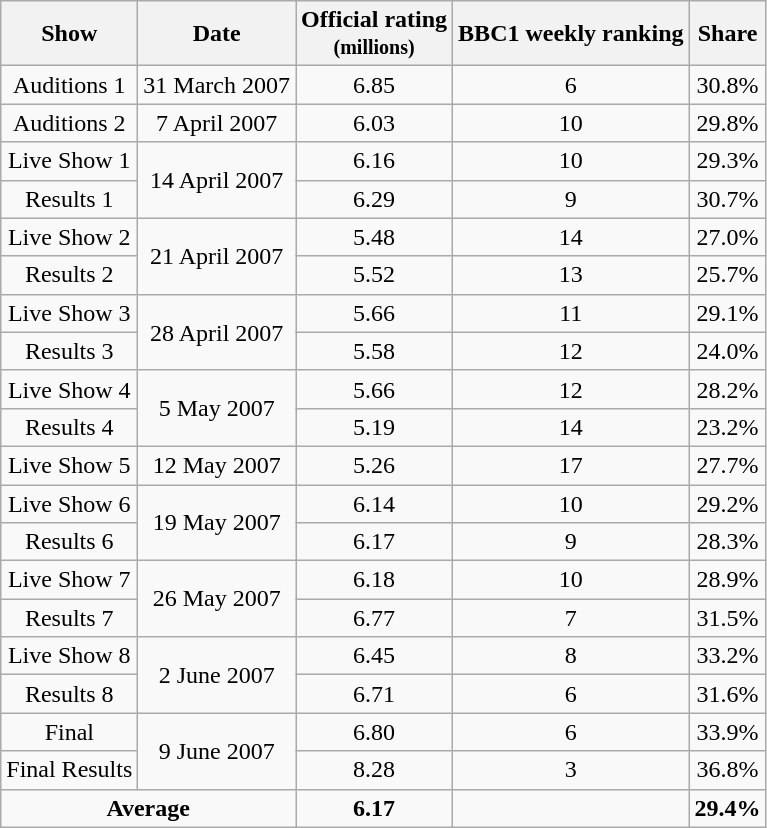<table class="wikitable" style="text-align:center">
<tr>
<th>Show</th>
<th>Date</th>
<th>Official rating<br><small>(millions)</small></th>
<th>BBC1 weekly ranking</th>
<th>Share</th>
</tr>
<tr>
<td>Auditions 1</td>
<td>31 March 2007</td>
<td>6.85</td>
<td>6</td>
<td>30.8%</td>
</tr>
<tr>
<td>Auditions 2</td>
<td>7 April 2007</td>
<td>6.03</td>
<td>10</td>
<td>29.8%</td>
</tr>
<tr>
<td>Live Show 1</td>
<td rowspan="2">14 April 2007</td>
<td>6.16</td>
<td>10</td>
<td>29.3%</td>
</tr>
<tr>
<td>Results 1</td>
<td>6.29</td>
<td>9</td>
<td>30.7%</td>
</tr>
<tr>
<td>Live Show 2</td>
<td rowspan="2">21 April 2007</td>
<td>5.48</td>
<td>14</td>
<td>27.0%</td>
</tr>
<tr>
<td>Results 2</td>
<td>5.52</td>
<td>13</td>
<td>25.7%</td>
</tr>
<tr>
<td>Live Show 3</td>
<td rowspan="2">28 April 2007</td>
<td>5.66</td>
<td>11</td>
<td>29.1%</td>
</tr>
<tr>
<td>Results 3</td>
<td>5.58</td>
<td>12</td>
<td>24.0%</td>
</tr>
<tr>
<td>Live Show 4</td>
<td rowspan="2">5 May 2007</td>
<td>5.66</td>
<td>12</td>
<td>28.2%</td>
</tr>
<tr>
<td>Results 4</td>
<td>5.19</td>
<td>14</td>
<td>23.2%</td>
</tr>
<tr>
<td>Live Show 5</td>
<td>12 May 2007</td>
<td>5.26</td>
<td>17</td>
<td>27.7%</td>
</tr>
<tr>
<td>Live Show 6</td>
<td rowspan="2">19 May 2007</td>
<td>6.14</td>
<td>10</td>
<td>29.2%</td>
</tr>
<tr>
<td>Results 6</td>
<td>6.17</td>
<td>9</td>
<td>28.3%</td>
</tr>
<tr>
<td>Live Show 7</td>
<td rowspan="2">26 May 2007</td>
<td>6.18</td>
<td>10</td>
<td>28.9%</td>
</tr>
<tr>
<td>Results 7</td>
<td>6.77</td>
<td>7</td>
<td>31.5%</td>
</tr>
<tr>
<td>Live Show 8</td>
<td rowspan="2">2 June 2007</td>
<td>6.45</td>
<td>8</td>
<td>33.2%</td>
</tr>
<tr>
<td>Results 8</td>
<td>6.71</td>
<td>6</td>
<td>31.6%</td>
</tr>
<tr>
<td>Final</td>
<td rowspan="2">9 June 2007</td>
<td>6.80</td>
<td>6</td>
<td>33.9%</td>
</tr>
<tr>
<td>Final Results</td>
<td>8.28</td>
<td>3</td>
<td>36.8%</td>
</tr>
<tr>
<td colspan="2"><strong>Average</strong></td>
<td><strong>6.17</strong></td>
<td></td>
<td><strong>29.4%</strong></td>
</tr>
</table>
